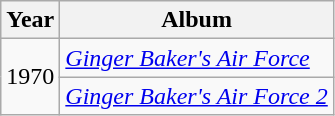<table class="wikitable">
<tr>
<th>Year</th>
<th>Album</th>
</tr>
<tr>
<td rowspan="2">1970</td>
<td><em><a href='#'>Ginger Baker's Air Force</a></em></td>
</tr>
<tr>
<td><em><a href='#'>Ginger Baker's Air Force 2</a></em></td>
</tr>
</table>
